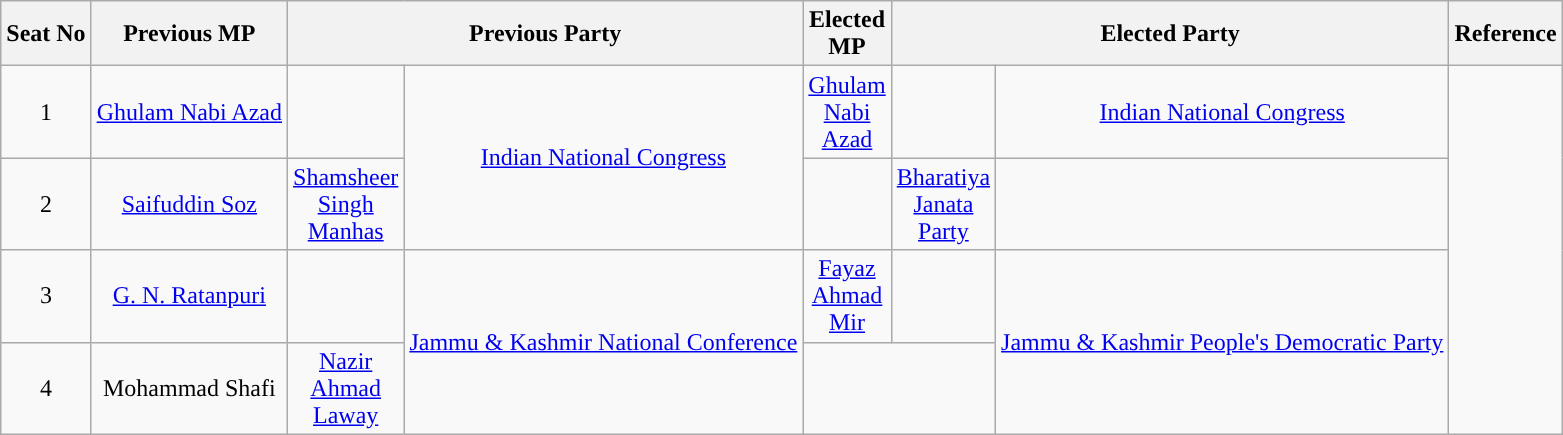<table class="wikitable">
<tr>
<th>Seat No</th>
<th>Previous MP</th>
<th colspan=2>Previous Party</th>
<th>Elected MP</th>
<th colspan=2>Elected Party</th>
<th>Reference</th>
</tr>
<tr style="text-align:center;">
<td>1</td>
<td><a href='#'>Ghulam Nabi Azad</a></td>
<td width="1px"></td>
<td rowspan="2"><a href='#'>Indian National Congress</a></td>
<td><a href='#'>Ghulam Nabi Azad</a></td>
<td></td>
<td><a href='#'>Indian National Congress</a></td>
<td rowspan=4></td>
</tr>
<tr style="text-align:center;">
<td>2</td>
<td><a href='#'>Saifuddin Soz</a></td>
<td><a href='#'>Shamsheer Singh Manhas</a></td>
<td width="1px"></td>
<td><a href='#'>Bharatiya Janata Party</a></td>
</tr>
<tr style="text-align:center;">
<td>3</td>
<td><a href='#'>G. N. Ratanpuri</a></td>
<td width="1px"></td>
<td rowspan="2"><a href='#'>Jammu & Kashmir National Conference</a></td>
<td><a href='#'>Fayaz Ahmad Mir</a></td>
<td width="1px"></td>
<td rowspan="2"><a href='#'>Jammu & Kashmir People's Democratic Party</a></td>
</tr>
<tr style="text-align:center;">
<td>4</td>
<td>Mohammad Shafi</td>
<td><a href='#'>Nazir Ahmad Laway</a></td>
</tr>
</table>
